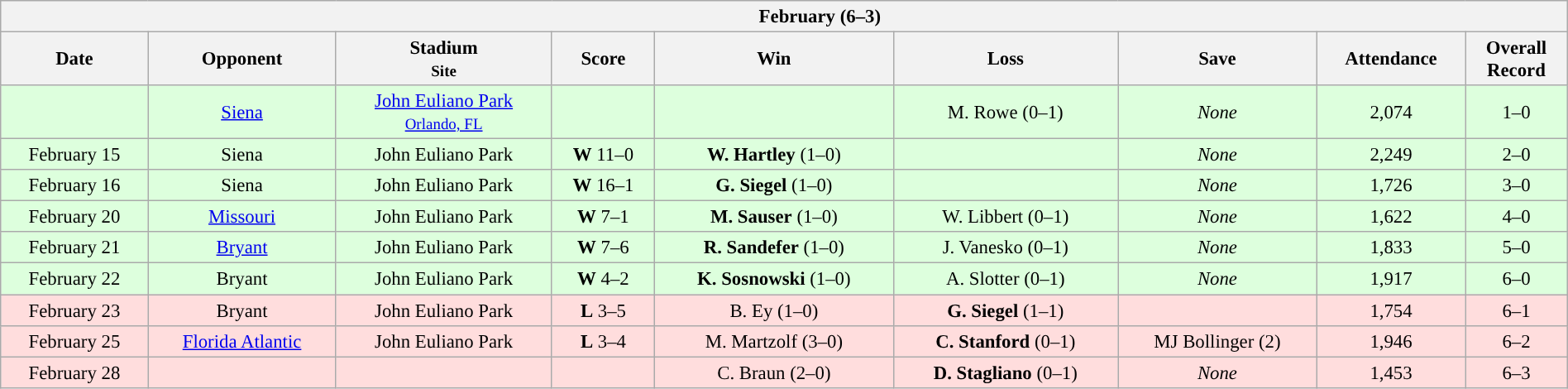<table class="wikitable collapsible collapsed" style="margin:auto; width:100%; text-align:center; font-size:95%">
<tr>
<th colspan=12 style="padding-left:4em;">February (6–3)</th>
</tr>
<tr>
<th>Date</th>
<th>Opponent</th>
<th>Stadium<br><small>Site</small></th>
<th>Score</th>
<th>Win</th>
<th>Loss</th>
<th>Save</th>
<th>Attendance</th>
<th>Overall<br>Record</th>
</tr>
<tr align="center" bgcolor="ddffdd">
<td></td>
<td><a href='#'>Siena</a></td>
<td><a href='#'>John Euliano Park</a><br><small><a href='#'>Orlando, FL</a></small></td>
<td></td>
<td></td>
<td>M. Rowe (0–1)</td>
<td><em>None</em></td>
<td>2,074</td>
<td>1–0</td>
</tr>
<tr align="center" bgcolor="ddffdd">
<td>February 15</td>
<td>Siena</td>
<td>John Euliano Park</td>
<td><strong>W</strong> 11–0</td>
<td><strong>W. Hartley</strong> (1–0)</td>
<td></td>
<td><em>None</em></td>
<td>2,249</td>
<td>2–0</td>
</tr>
<tr align="center" bgcolor="ddffdd">
<td>February 16</td>
<td>Siena</td>
<td>John Euliano Park</td>
<td><strong>W</strong> 16–1</td>
<td><strong>G. Siegel</strong> (1–0)</td>
<td></td>
<td><em>None</em></td>
<td>1,726</td>
<td>3–0</td>
</tr>
<tr align="center" bgcolor="ddffdd">
<td>February 20</td>
<td><a href='#'>Missouri</a></td>
<td>John Euliano Park</td>
<td><strong>W</strong> 7–1</td>
<td><strong>M. Sauser</strong> (1–0)</td>
<td>W. Libbert (0–1)</td>
<td><em>None</em></td>
<td>1,622</td>
<td>4–0</td>
</tr>
<tr align="center" bgcolor="ddffdd">
<td>February 21</td>
<td><a href='#'>Bryant</a></td>
<td>John Euliano Park</td>
<td><strong>W</strong> 7–6</td>
<td><strong>R. Sandefer</strong> (1–0)</td>
<td>J. Vanesko (0–1)</td>
<td><em>None</em></td>
<td>1,833</td>
<td>5–0</td>
</tr>
<tr align="center" bgcolor="ddffdd">
<td>February 22</td>
<td>Bryant</td>
<td>John Euliano Park</td>
<td><strong>W</strong> 4–2</td>
<td><strong>K. Sosnowski</strong> (1–0)</td>
<td>A. Slotter (0–1)</td>
<td><em>None</em></td>
<td>1,917</td>
<td>6–0</td>
</tr>
<tr align="center" bgcolor="ffdddd">
<td>February 23</td>
<td>Bryant</td>
<td>John Euliano Park</td>
<td><strong>L</strong> 3–5</td>
<td>B. Ey (1–0)</td>
<td><strong>G. Siegel</strong> (1–1)</td>
<td></td>
<td>1,754</td>
<td>6–1</td>
</tr>
<tr align="center" bgcolor="ffdddd">
<td>February 25</td>
<td><a href='#'>Florida Atlantic</a></td>
<td>John Euliano Park</td>
<td><strong>L</strong> 3–4</td>
<td>M. Martzolf (3–0)</td>
<td><strong>C. Stanford</strong> (0–1)</td>
<td>MJ Bollinger (2)</td>
<td>1,946</td>
<td>6–2</td>
</tr>
<tr align="center" bgcolor="ffdddd">
<td>February 28</td>
<td></td>
<td></td>
<td></td>
<td>C. Braun (2–0)</td>
<td><strong>D. Stagliano</strong> (0–1)</td>
<td><em>None</em></td>
<td>1,453</td>
<td>6–3</td>
</tr>
</table>
